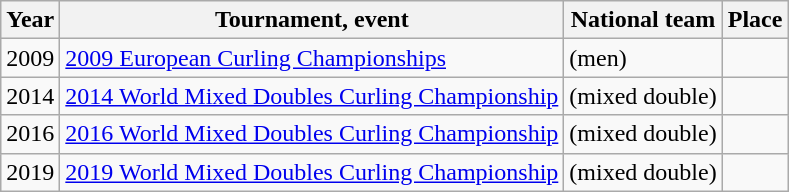<table class="wikitable">
<tr>
<th scope="col">Year</th>
<th scope="col">Tournament, event</th>
<th scope="col">National team</th>
<th scope="col">Place</th>
</tr>
<tr>
<td>2009</td>
<td><a href='#'>2009 European Curling Championships</a></td>
<td> (men)</td>
<td></td>
</tr>
<tr>
<td>2014</td>
<td><a href='#'>2014 World Mixed Doubles Curling Championship</a></td>
<td> (mixed double)</td>
<td></td>
</tr>
<tr>
<td>2016</td>
<td><a href='#'>2016 World Mixed Doubles Curling Championship</a></td>
<td> (mixed double)</td>
<td></td>
</tr>
<tr>
<td>2019</td>
<td><a href='#'>2019 World Mixed Doubles Curling Championship</a></td>
<td> (mixed double)</td>
<td></td>
</tr>
</table>
